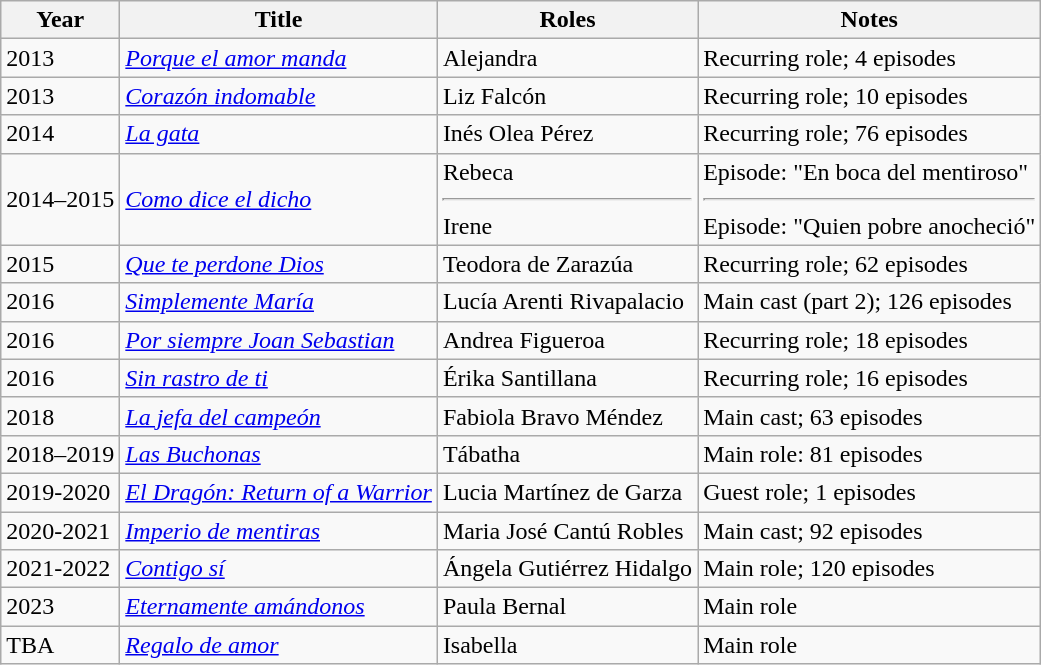<table class="wikitable sortable">
<tr>
<th>Year</th>
<th>Title</th>
<th>Roles</th>
<th>Notes</th>
</tr>
<tr>
<td>2013</td>
<td><em><a href='#'>Porque el amor manda</a></em></td>
<td>Alejandra</td>
<td>Recurring role; 4 episodes</td>
</tr>
<tr>
<td>2013</td>
<td><em><a href='#'>Corazón indomable</a></em></td>
<td>Liz Falcón</td>
<td>Recurring role; 10 episodes</td>
</tr>
<tr>
<td>2014</td>
<td><em><a href='#'>La gata</a></em></td>
<td>Inés Olea Pérez</td>
<td>Recurring role; 76 episodes</td>
</tr>
<tr>
<td>2014–2015</td>
<td><em><a href='#'>Como dice el dicho</a></em></td>
<td>Rebeca<hr>Irene</td>
<td>Episode: "En boca del mentiroso"<hr>Episode: "Quien pobre anocheció"</td>
</tr>
<tr>
<td>2015</td>
<td><em><a href='#'>Que te perdone Dios</a></em></td>
<td>Teodora de Zarazúa</td>
<td>Recurring role; 62 episodes</td>
</tr>
<tr>
<td>2016</td>
<td><em><a href='#'>Simplemente María</a></em></td>
<td>Lucía Arenti Rivapalacio</td>
<td>Main cast (part 2); 126 episodes</td>
</tr>
<tr>
<td>2016</td>
<td><em><a href='#'>Por siempre Joan Sebastian</a></em></td>
<td>Andrea Figueroa</td>
<td>Recurring role; 18 episodes</td>
</tr>
<tr>
<td>2016</td>
<td><em><a href='#'>Sin rastro de ti</a></em></td>
<td>Érika Santillana</td>
<td>Recurring role; 16 episodes</td>
</tr>
<tr>
<td>2018</td>
<td><em><a href='#'>La jefa del campeón</a></em></td>
<td>Fabiola Bravo Méndez</td>
<td>Main cast; 63 episodes</td>
</tr>
<tr>
<td>2018–2019</td>
<td><em><a href='#'>Las Buchonas</a></em></td>
<td>Tábatha</td>
<td>Main role: 81 episodes</td>
</tr>
<tr>
<td>2019-2020</td>
<td><em><a href='#'>El Dragón: Return of a Warrior</a></em></td>
<td>Lucia Martínez de Garza</td>
<td>Guest role; 1 episodes</td>
</tr>
<tr>
<td>2020-2021</td>
<td><em><a href='#'>Imperio de mentiras</a></em></td>
<td>Maria José Cantú Robles</td>
<td>Main cast; 92 episodes</td>
</tr>
<tr>
<td>2021-2022</td>
<td><em><a href='#'>Contigo sí</a></em></td>
<td>Ángela Gutiérrez Hidalgo</td>
<td>Main role; 120 episodes</td>
</tr>
<tr>
<td>2023</td>
<td><em><a href='#'>Eternamente amándonos</a></em></td>
<td>Paula Bernal</td>
<td>Main role</td>
</tr>
<tr>
<td>TBA</td>
<td><em><a href='#'>Regalo de amor</a></em></td>
<td>Isabella</td>
<td>Main role</td>
</tr>
</table>
